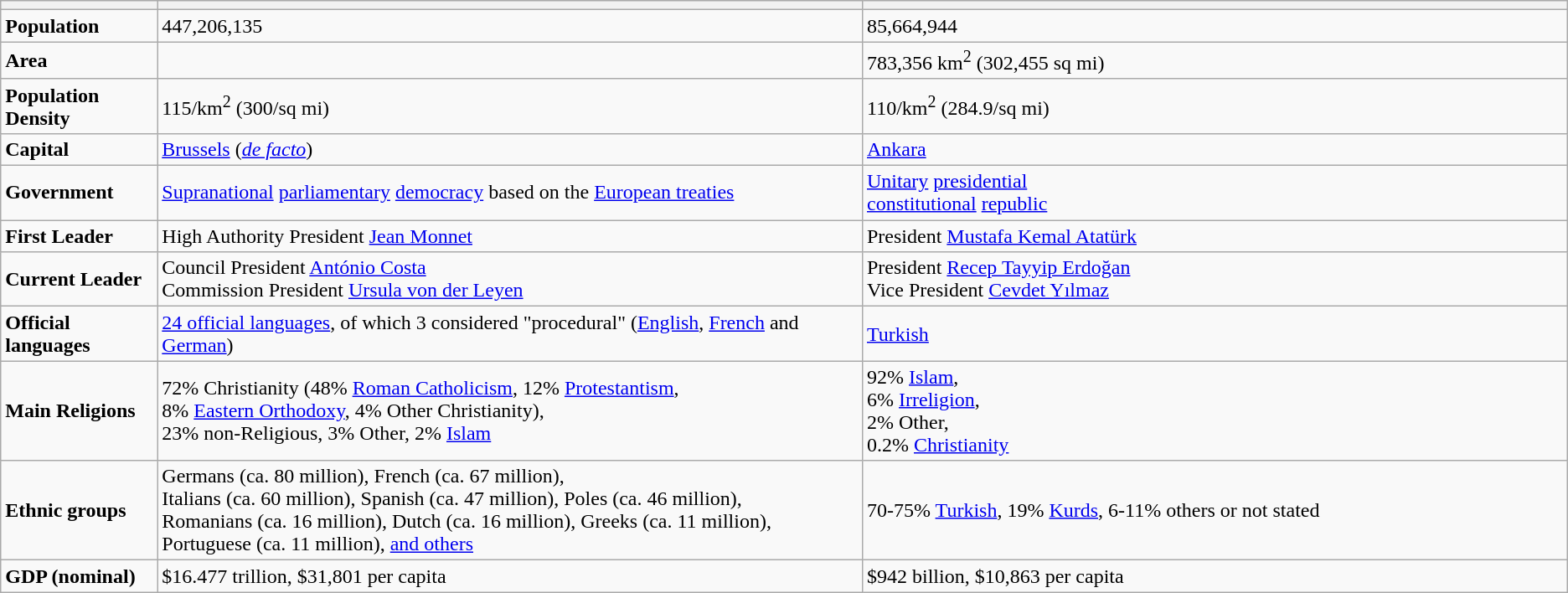<table class="wikitable">
<tr>
<th style="width:10%;"></th>
<th style="width:45%;"></th>
<th style="width:45%;"></th>
</tr>
<tr>
<td><strong>Population</strong></td>
<td>447,206,135</td>
<td>85,664,944</td>
</tr>
<tr>
<td><strong>Area</strong></td>
<td></td>
<td>783,356 km<sup>2</sup> (302,455 sq mi)</td>
</tr>
<tr>
<td><strong>Population Density</strong></td>
<td>115/km<sup>2</sup> (300/sq mi)</td>
<td>110/km<sup>2</sup> (284.9/sq mi)</td>
</tr>
<tr>
<td><strong>Capital</strong></td>
<td><a href='#'>Brussels</a> (<em><a href='#'>de facto</a></em>)</td>
<td><a href='#'>Ankara</a></td>
</tr>
<tr>
<td><strong>Government</strong></td>
<td><a href='#'>Supranational</a> <a href='#'>parliamentary</a> <a href='#'>democracy</a> based on the <a href='#'>European treaties</a></td>
<td><a href='#'>Unitary</a> <a href='#'>presidential</a><br><a href='#'>constitutional</a> <a href='#'>republic</a></td>
</tr>
<tr>
<td><strong>First Leader</strong></td>
<td>High Authority President <a href='#'>Jean Monnet</a></td>
<td>President <a href='#'>Mustafa Kemal Atatürk</a></td>
</tr>
<tr>
<td><strong>Current Leader</strong></td>
<td>Council President <a href='#'>António Costa</a><br>Commission President <a href='#'>Ursula von der Leyen</a></td>
<td>President <a href='#'>Recep Tayyip Erdoğan</a><br>Vice President <a href='#'>Cevdet Yılmaz</a></td>
</tr>
<tr>
<td><strong>Official languages</strong></td>
<td><a href='#'>24 official languages</a>, of which 3 considered "procedural" (<a href='#'>English</a>, <a href='#'>French</a> and <a href='#'>German</a>)</td>
<td><a href='#'>Turkish</a></td>
</tr>
<tr>
<td><strong>Main Religions</strong></td>
<td>72% Christianity (48% <a href='#'>Roman Catholicism</a>, 12% <a href='#'>Protestantism</a>,<br> 8% <a href='#'>Eastern Orthodoxy</a>, 4% Other Christianity),<br> 23% non-Religious, 3% Other, 2% <a href='#'>Islam</a></td>
<td>92% <a href='#'>Islam</a>, <br> 6% <a href='#'>Irreligion</a>, <br> 2% Other, <br> 0.2% <a href='#'>Christianity</a></td>
</tr>
<tr>
<td><strong>Ethnic groups</strong></td>
<td>Germans (ca. 80 million), French (ca. 67 million),<br> Italians (ca. 60 million), Spanish (ca. 47 million), Poles (ca. 46 million),<br> Romanians (ca. 16 million), Dutch (ca. 16 million), Greeks (ca. 11 million),<br> Portuguese (ca. 11 million), <a href='#'>and others</a></td>
<td>70-75% <a href='#'>Turkish</a>, 19% <a href='#'>Kurds</a>, 6-11% others or not stated</td>
</tr>
<tr>
<td><strong>GDP (nominal)</strong></td>
<td>$16.477 trillion, $31,801 per capita</td>
<td>$942 billion, $10,863 per capita</td>
</tr>
</table>
